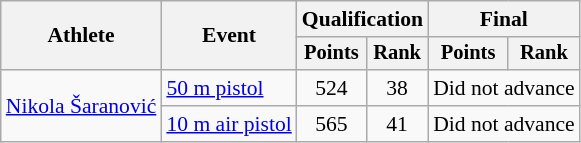<table class="wikitable" style="font-size:90%">
<tr>
<th rowspan="2">Athlete</th>
<th rowspan="2">Event</th>
<th colspan=2>Qualification</th>
<th colspan=2>Final</th>
</tr>
<tr style="font-size:95%">
<th>Points</th>
<th>Rank</th>
<th>Points</th>
<th>Rank</th>
</tr>
<tr align=center>
<td align=left rowspan=2><a href='#'>Nikola Šaranović</a></td>
<td align=left><a href='#'>50 m pistol</a></td>
<td>524</td>
<td>38</td>
<td colspan=2>Did not advance</td>
</tr>
<tr align=center>
<td align=left><a href='#'>10 m air pistol</a></td>
<td>565</td>
<td>41</td>
<td colspan=2>Did not advance</td>
</tr>
</table>
